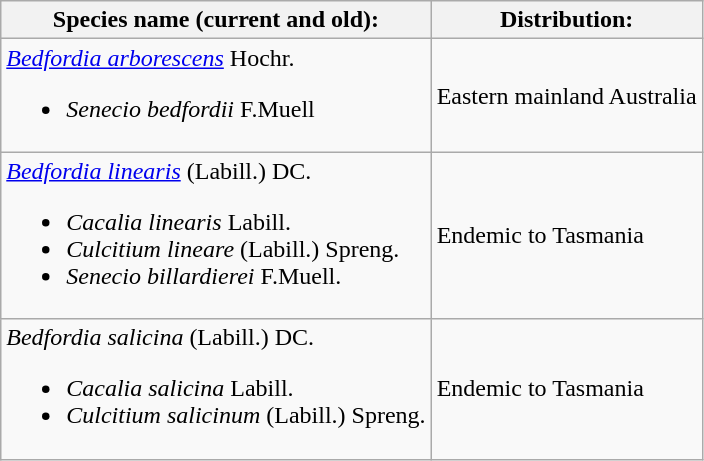<table class="wikitable">
<tr>
<th>Species name (current and old):</th>
<th>Distribution:</th>
</tr>
<tr>
<td><em><a href='#'>Bedfordia arborescens</a></em> Hochr.<br><ul><li><em>Senecio bedfordii</em> F.Muell</li></ul></td>
<td>Eastern mainland Australia</td>
</tr>
<tr>
<td><em><a href='#'>Bedfordia linearis</a></em> (Labill.) DC.<br><ul><li><em>Cacalia linearis</em> Labill.</li><li><em>Culcitium lineare</em> (Labill.) Spreng.</li><li><em>Senecio billardierei</em> F.Muell.</li></ul></td>
<td>Endemic to Tasmania</td>
</tr>
<tr>
<td><em>Bedfordia salicina</em> (Labill.) DC.<br><ul><li><em>Cacalia salicina</em> Labill.</li><li><em>Culcitium salicinum</em> (Labill.) Spreng.</li></ul></td>
<td>Endemic to Tasmania</td>
</tr>
</table>
